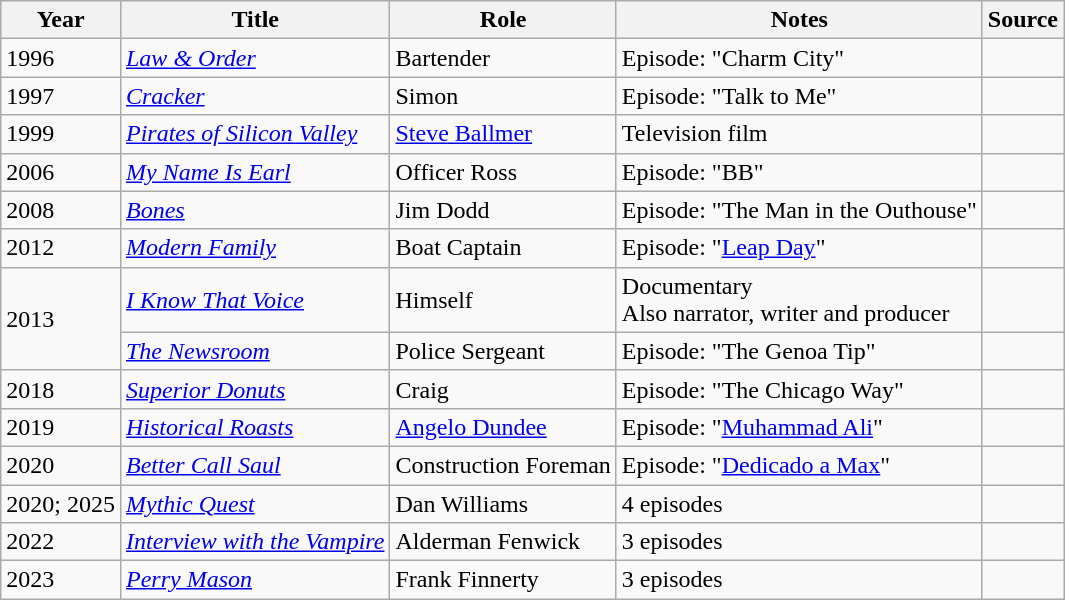<table class="wikitable sortable plainrowheaders">
<tr>
<th>Year</th>
<th>Title</th>
<th>Role</th>
<th class="unsortable">Notes</th>
<th class="unsortable">Source</th>
</tr>
<tr>
<td>1996</td>
<td><em><a href='#'>Law & Order</a></em></td>
<td>Bartender</td>
<td>Episode: "Charm City"</td>
<td></td>
</tr>
<tr>
<td>1997</td>
<td><em><a href='#'>Cracker</a></em></td>
<td>Simon</td>
<td>Episode: "Talk to Me"</td>
<td></td>
</tr>
<tr>
<td>1999</td>
<td><em><a href='#'>Pirates of Silicon Valley</a></em></td>
<td><a href='#'>Steve Ballmer</a></td>
<td>Television film</td>
<td></td>
</tr>
<tr>
<td>2006</td>
<td><em><a href='#'>My Name Is Earl</a></em></td>
<td>Officer Ross</td>
<td>Episode: "BB"</td>
<td></td>
</tr>
<tr>
<td>2008</td>
<td><em><a href='#'>Bones</a></em></td>
<td>Jim Dodd</td>
<td>Episode: "The Man in the Outhouse"</td>
<td></td>
</tr>
<tr>
<td>2012</td>
<td><em><a href='#'>Modern Family</a></em></td>
<td>Boat Captain</td>
<td>Episode: "<a href='#'>Leap Day</a>"</td>
<td></td>
</tr>
<tr>
<td rowspan=2>2013</td>
<td><em><a href='#'>I Know That Voice</a></em></td>
<td>Himself</td>
<td>Documentary<br>Also narrator, writer and producer</td>
<td></td>
</tr>
<tr>
<td><em><a href='#'>The Newsroom</a></em></td>
<td>Police Sergeant</td>
<td>Episode: "The Genoa Tip"</td>
<td></td>
</tr>
<tr>
<td>2018</td>
<td><em><a href='#'>Superior Donuts</a></em></td>
<td>Craig</td>
<td>Episode: "The Chicago Way"</td>
<td></td>
</tr>
<tr>
<td>2019</td>
<td><em><a href='#'>Historical Roasts</a></em></td>
<td><a href='#'>Angelo Dundee</a></td>
<td>Episode: "<a href='#'>Muhammad Ali</a>"</td>
<td></td>
</tr>
<tr>
<td>2020</td>
<td><em><a href='#'>Better Call Saul</a></em></td>
<td>Construction Foreman</td>
<td>Episode: "<a href='#'>Dedicado a Max</a>"</td>
<td></td>
</tr>
<tr>
<td>2020; 2025</td>
<td><em><a href='#'>Mythic Quest</a></em></td>
<td>Dan Williams</td>
<td>4 episodes</td>
<td></td>
</tr>
<tr>
<td>2022</td>
<td><em><a href='#'>Interview with the Vampire</a></em></td>
<td>Alderman Fenwick</td>
<td>3 episodes</td>
<td></td>
</tr>
<tr>
<td>2023</td>
<td><em><a href='#'>Perry Mason</a></em></td>
<td>Frank Finnerty</td>
<td>3 episodes</td>
<td></td>
</tr>
</table>
